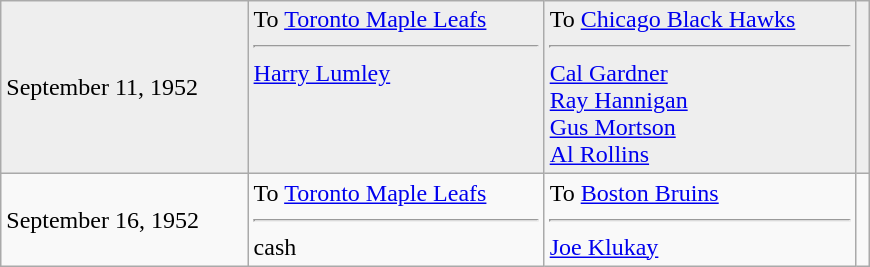<table class="wikitable" style="border:1px solid #999999; width:580px;">
<tr bgcolor="eeeeee">
<td>September 11, 1952</td>
<td valign="top">To <a href='#'>Toronto Maple Leafs</a><hr><a href='#'>Harry Lumley</a></td>
<td valign="top">To <a href='#'>Chicago Black Hawks</a><hr><a href='#'>Cal Gardner</a><br><a href='#'>Ray Hannigan</a><br><a href='#'>Gus Mortson</a><br><a href='#'>Al Rollins</a></td>
<td></td>
</tr>
<tr>
<td>September 16, 1952</td>
<td valign="top">To <a href='#'>Toronto Maple Leafs</a><hr>cash</td>
<td valign="top">To <a href='#'>Boston Bruins</a><hr><a href='#'>Joe Klukay</a></td>
<td></td>
</tr>
</table>
